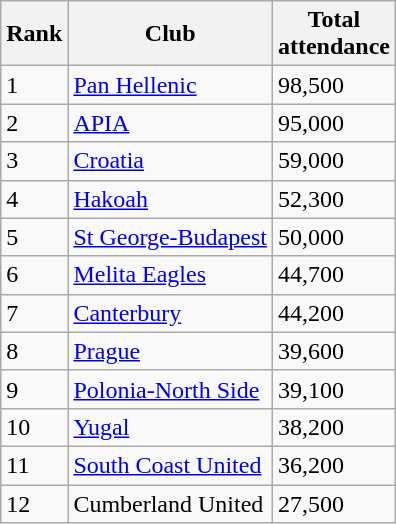<table class="wikitable defaultcenter col2left col3right">
<tr>
<th>Rank</th>
<th>Club</th>
<th>Total <br>attendance</th>
</tr>
<tr>
<td>1</td>
<td><a href='#'>Pan Hellenic</a></td>
<td>98,500</td>
</tr>
<tr>
<td>2</td>
<td><a href='#'>APIA</a></td>
<td>95,000</td>
</tr>
<tr>
<td>3</td>
<td><a href='#'>Croatia</a></td>
<td>59,000</td>
</tr>
<tr>
<td>4</td>
<td><a href='#'>Hakoah</a></td>
<td>52,300</td>
</tr>
<tr>
<td>5</td>
<td><a href='#'>St George-Budapest</a></td>
<td>50,000</td>
</tr>
<tr>
<td>6</td>
<td><a href='#'>Melita Eagles</a></td>
<td>44,700</td>
</tr>
<tr>
<td>7</td>
<td><a href='#'>Canterbury</a></td>
<td>44,200</td>
</tr>
<tr>
<td>8</td>
<td><a href='#'>Prague</a></td>
<td>39,600</td>
</tr>
<tr>
<td>9</td>
<td><a href='#'>Polonia-North Side</a></td>
<td>39,100</td>
</tr>
<tr>
<td>10</td>
<td><a href='#'>Yugal</a></td>
<td>38,200</td>
</tr>
<tr>
<td>11</td>
<td><a href='#'>South Coast United</a></td>
<td>36,200</td>
</tr>
<tr>
<td>12</td>
<td>Cumberland United</td>
<td>27,500</td>
</tr>
</table>
